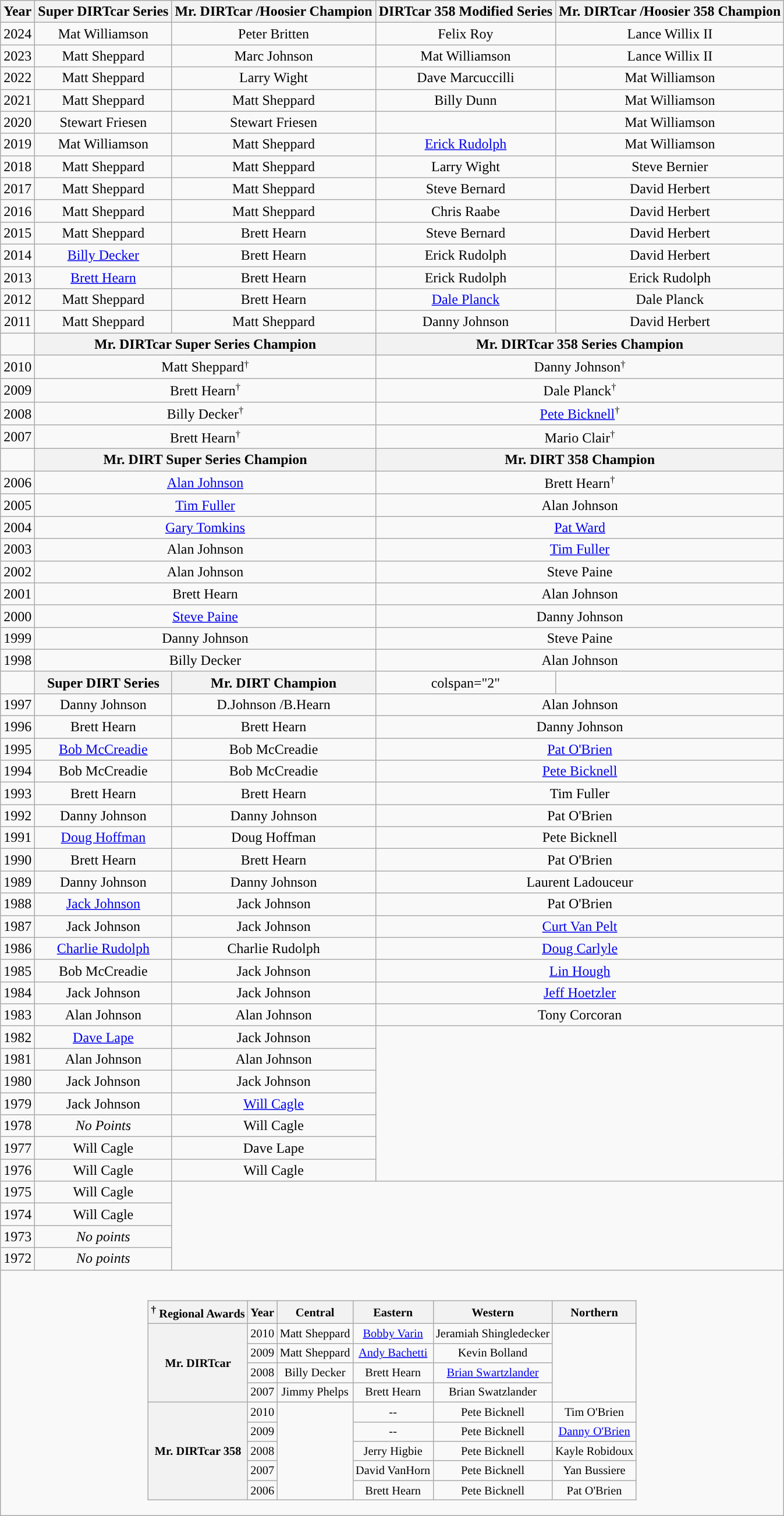<table class="wikitable" style="text-align:center">
<tr>
<th><strong>Year</strong></th>
<th><strong>Super DIRTcar Series</strong></th>
<th><strong>Mr. DIRTcar /Hoosier Champion</strong></th>
<th><strong>DIRTcar 358 Modified Series</strong></th>
<th><strong>Mr. DIRTcar /Hoosier 358 Champion</strong></th>
</tr>
<tr>
<td>2024</td>
<td>Mat Williamson</td>
<td>Peter Britten</td>
<td>Felix Roy</td>
<td>Lance Willix II</td>
</tr>
<tr>
<td>2023</td>
<td>Matt Sheppard</td>
<td>Marc Johnson</td>
<td>Mat Williamson</td>
<td>Lance Willix II</td>
</tr>
<tr>
<td>2022</td>
<td>Matt Sheppard</td>
<td>Larry Wight</td>
<td>Dave Marcuccilli</td>
<td>Mat Williamson</td>
</tr>
<tr>
<td>2021</td>
<td>Matt Sheppard</td>
<td>Matt Sheppard</td>
<td>Billy Dunn</td>
<td>Mat Williamson</td>
</tr>
<tr>
<td>2020</td>
<td>Stewart Friesen</td>
<td>Stewart Friesen</td>
<td></td>
<td>Mat Williamson</td>
</tr>
<tr>
<td>2019</td>
<td>Mat Williamson</td>
<td>Matt Sheppard</td>
<td><a href='#'>Erick Rudolph</a></td>
<td>Mat Williamson</td>
</tr>
<tr>
<td>2018</td>
<td>Matt Sheppard</td>
<td>Matt Sheppard</td>
<td>Larry Wight</td>
<td>Steve Bernier</td>
</tr>
<tr>
<td>2017</td>
<td>Matt Sheppard</td>
<td>Matt Sheppard</td>
<td>Steve Bernard</td>
<td>David Herbert</td>
</tr>
<tr>
<td>2016</td>
<td>Matt Sheppard</td>
<td>Matt Sheppard</td>
<td>Chris Raabe</td>
<td>David Herbert</td>
</tr>
<tr>
<td>2015</td>
<td>Matt Sheppard</td>
<td>Brett Hearn</td>
<td>Steve Bernard</td>
<td>David Herbert</td>
</tr>
<tr>
<td>2014</td>
<td><a href='#'>Billy Decker</a></td>
<td>Brett Hearn</td>
<td>Erick Rudolph</td>
<td>David Herbert</td>
</tr>
<tr>
<td>2013</td>
<td><a href='#'>Brett Hearn</a></td>
<td>Brett Hearn</td>
<td>Erick Rudolph</td>
<td>Erick Rudolph</td>
</tr>
<tr>
<td>2012</td>
<td>Matt Sheppard</td>
<td>Brett Hearn</td>
<td><a href='#'>Dale Planck</a></td>
<td>Dale Planck</td>
</tr>
<tr>
<td>2011</td>
<td>Matt Sheppard</td>
<td>Matt Sheppard</td>
<td>Danny Johnson</td>
<td>David Herbert</td>
</tr>
<tr>
<td></td>
<th colspan="2"><strong>Mr. DIRTcar Super Series Champion</strong></th>
<th colspan="2"><strong>Mr. DIRTcar 358 Series Champion</strong></th>
</tr>
<tr>
<td>2010</td>
<td colspan="2">Matt Sheppard<small><sup>†</sup></small></td>
<td colspan="2">Danny Johnson<small><sup>†</sup></small></td>
</tr>
<tr>
<td>2009</td>
<td colspan="2">Brett Hearn<small><sup>†</sup></small></td>
<td colspan="2">Dale Planck<small><sup>†</sup></small></td>
</tr>
<tr>
<td>2008</td>
<td colspan="2">Billy Decker<small><sup>†</sup></small></td>
<td colspan="2"><a href='#'>Pete Bicknell</a><small><sup>†</sup></small></td>
</tr>
<tr>
<td>2007</td>
<td colspan="2">Brett Hearn<small><sup>†</sup></small></td>
<td colspan="2">Mario Clair<small><sup>†</sup></small></td>
</tr>
<tr>
<td></td>
<th colspan="2"><strong>Mr. DIRT Super Series Champion</strong></th>
<th colspan="2"><strong>Mr. DIRT 358 Champion</strong></th>
</tr>
<tr>
<td>2006</td>
<td colspan="2"><a href='#'>Alan Johnson</a></td>
<td colspan="2">Brett Hearn<small><sup>†</sup></small></td>
</tr>
<tr>
<td>2005</td>
<td colspan="2"><a href='#'>Tim Fuller</a></td>
<td colspan="2">Alan Johnson</td>
</tr>
<tr>
<td>2004</td>
<td colspan="2"><a href='#'>Gary Tomkins</a></td>
<td colspan="2"><a href='#'>Pat Ward</a></td>
</tr>
<tr>
<td>2003</td>
<td colspan="2">Alan Johnson</td>
<td colspan="2"><a href='#'>Tim Fuller</a></td>
</tr>
<tr>
<td>2002</td>
<td colspan="2">Alan Johnson</td>
<td colspan="2">Steve Paine</td>
</tr>
<tr>
<td>2001</td>
<td colspan="2">Brett Hearn</td>
<td colspan="2">Alan Johnson</td>
</tr>
<tr>
<td>2000</td>
<td colspan="2"><a href='#'>Steve Paine</a></td>
<td colspan="2">Danny Johnson</td>
</tr>
<tr>
<td>1999</td>
<td colspan="2">Danny Johnson</td>
<td colspan="2">Steve Paine</td>
</tr>
<tr>
<td>1998</td>
<td colspan="2">Billy Decker</td>
<td colspan="2">Alan Johnson</td>
</tr>
<tr>
<td></td>
<th><strong>Super DIRT Series</strong></th>
<th><strong>Mr. DIRT Champion</strong></th>
<td>colspan="2" </td>
</tr>
<tr>
<td>1997</td>
<td>Danny Johnson</td>
<td>D.Johnson /B.Hearn</td>
<td colspan="2">Alan Johnson</td>
</tr>
<tr>
<td>1996</td>
<td>Brett Hearn</td>
<td>Brett Hearn</td>
<td colspan="2">Danny Johnson</td>
</tr>
<tr>
<td>1995</td>
<td><a href='#'>Bob McCreadie</a></td>
<td>Bob McCreadie</td>
<td colspan="2"><a href='#'>Pat O'Brien</a></td>
</tr>
<tr>
<td>1994</td>
<td>Bob McCreadie</td>
<td>Bob McCreadie</td>
<td colspan="2"><a href='#'>Pete Bicknell</a></td>
</tr>
<tr>
<td>1993</td>
<td>Brett Hearn</td>
<td>Brett Hearn</td>
<td colspan="2">Tim Fuller</td>
</tr>
<tr>
<td>1992</td>
<td>Danny Johnson</td>
<td>Danny Johnson</td>
<td colspan="2">Pat O'Brien</td>
</tr>
<tr>
<td>1991</td>
<td><a href='#'>Doug Hoffman</a></td>
<td Doug Hoffman (racing driver)>Doug Hoffman</td>
<td colspan="2">Pete Bicknell</td>
</tr>
<tr>
<td>1990</td>
<td>Brett Hearn</td>
<td>Brett Hearn</td>
<td colspan="2">Pat O'Brien</td>
</tr>
<tr>
<td>1989</td>
<td>Danny Johnson</td>
<td>Danny Johnson</td>
<td colspan="2">Laurent Ladouceur</td>
</tr>
<tr>
<td>1988</td>
<td><a href='#'>Jack Johnson</a></td>
<td Jack Johnson (racing driver)>Jack Johnson</td>
<td colspan="2">Pat O'Brien</td>
</tr>
<tr>
<td>1987</td>
<td>Jack Johnson</td>
<td>Jack Johnson</td>
<td colspan="2"><a href='#'>Curt Van Pelt</a></td>
</tr>
<tr>
<td>1986</td>
<td><a href='#'>Charlie Rudolph</a></td>
<td>Charlie Rudolph</td>
<td colspan="2"><a href='#'>Doug Carlyle</a></td>
</tr>
<tr>
<td>1985</td>
<td>Bob McCreadie</td>
<td>Jack Johnson</td>
<td colspan="2"><a href='#'>Lin Hough</a></td>
</tr>
<tr>
<td>1984</td>
<td>Jack Johnson</td>
<td>Jack Johnson</td>
<td colspan="2"><a href='#'>Jeff Hoetzler</a></td>
</tr>
<tr>
<td>1983</td>
<td>Alan Johnson</td>
<td>Alan Johnson</td>
<td colspan="2">Tony Corcoran</td>
</tr>
<tr>
<td>1982</td>
<td><a href='#'>Dave Lape</a></td>
<td>Jack Johnson</td>
<td colspan="2" rowspan="7"></td>
</tr>
<tr>
<td>1981</td>
<td>Alan Johnson</td>
<td>Alan Johnson</td>
</tr>
<tr>
<td>1980</td>
<td>Jack Johnson</td>
<td>Jack Johnson</td>
</tr>
<tr>
<td>1979</td>
<td>Jack Johnson</td>
<td><a href='#'>Will Cagle</a></td>
</tr>
<tr>
<td>1978</td>
<td><em>No Points</em></td>
<td>Will Cagle</td>
</tr>
<tr>
<td>1977</td>
<td>Will Cagle</td>
<td>Dave Lape</td>
</tr>
<tr>
<td>1976</td>
<td>Will Cagle</td>
<td>Will Cagle</td>
</tr>
<tr>
<td>1975</td>
<td>Will Cagle</td>
<td colspan="3" rowspan="4"></td>
</tr>
<tr>
<td>1974</td>
<td>Will Cagle</td>
</tr>
<tr>
<td>1973</td>
<td><em>No points</em></td>
</tr>
<tr>
<td>1972</td>
<td><em>No points</em></td>
</tr>
<tr>
<td colspan="5"><br><table class="wikitable" style="text-align:center;font-size:85%;margin-left: auto; margin-right: auto; border: none;">
<tr>
<th><sup>†</sup> Regional Awards</th>
<th>Year</th>
<th>Central</th>
<th>Eastern</th>
<th>Western</th>
<th>Northern</th>
</tr>
<tr>
<th rowspan="4">Mr. DIRTcar</th>
<td>2010</td>
<td>Matt Sheppard</td>
<td><a href='#'>Bobby Varin</a></td>
<td>Jeramiah Shingledecker</td>
<td rowspan="4"></td>
</tr>
<tr>
<td>2009</td>
<td>Matt Sheppard</td>
<td><a href='#'>Andy Bachetti</a></td>
<td>Kevin Bolland</td>
</tr>
<tr>
<td>2008</td>
<td>Billy Decker</td>
<td>Brett Hearn</td>
<td><a href='#'>Brian Swartzlander</a></td>
</tr>
<tr>
<td>2007</td>
<td>Jimmy Phelps</td>
<td>Brett Hearn</td>
<td>Brian Swatzlander</td>
</tr>
<tr>
<th rowspan="5">Mr. DIRTcar 358</th>
<td>2010</td>
<td rowspan="5"></td>
<td>--</td>
<td>Pete Bicknell</td>
<td>Tim O'Brien</td>
</tr>
<tr>
<td>2009</td>
<td>--</td>
<td>Pete Bicknell</td>
<td><a href='#'>Danny O'Brien</a></td>
</tr>
<tr>
<td>2008</td>
<td>Jerry Higbie</td>
<td>Pete Bicknell</td>
<td>Kayle Robidoux</td>
</tr>
<tr>
<td>2007</td>
<td>David VanHorn</td>
<td>Pete Bicknell</td>
<td>Yan Bussiere</td>
</tr>
<tr>
<td>2006</td>
<td>Brett Hearn</td>
<td>Pete Bicknell</td>
<td>Pat O'Brien</td>
</tr>
</table>
</td>
</tr>
</table>
